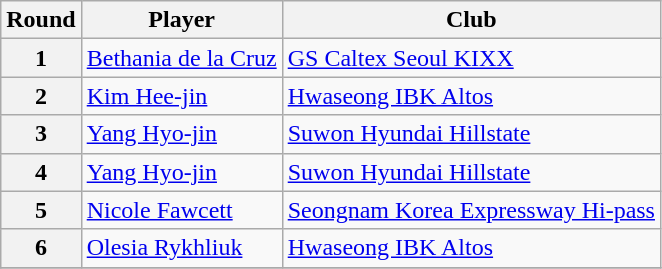<table class=wikitable>
<tr>
<th>Round</th>
<th>Player</th>
<th>Club</th>
</tr>
<tr>
<th>1</th>
<td> <a href='#'>Bethania de la Cruz</a></td>
<td><a href='#'>GS Caltex Seoul KIXX</a></td>
</tr>
<tr>
<th>2</th>
<td> <a href='#'>Kim Hee-jin</a></td>
<td><a href='#'>Hwaseong IBK Altos</a></td>
</tr>
<tr>
<th>3</th>
<td> <a href='#'>Yang Hyo-jin</a></td>
<td><a href='#'>Suwon Hyundai Hillstate</a></td>
</tr>
<tr>
<th>4</th>
<td> <a href='#'>Yang Hyo-jin</a></td>
<td><a href='#'>Suwon Hyundai Hillstate</a></td>
</tr>
<tr>
<th>5</th>
<td> <a href='#'>Nicole Fawcett</a></td>
<td><a href='#'>Seongnam Korea Expressway Hi-pass</a></td>
</tr>
<tr>
<th>6</th>
<td> <a href='#'>Olesia Rykhliuk</a></td>
<td><a href='#'>Hwaseong IBK Altos</a></td>
</tr>
<tr>
</tr>
</table>
